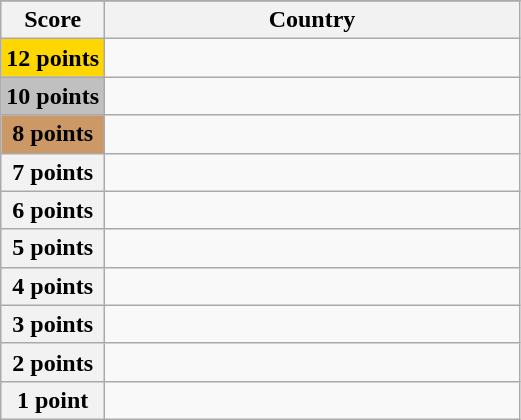<table class="wikitable">
<tr>
</tr>
<tr>
<th scope="col" width="20%">Score</th>
<th scope="col">Country</th>
</tr>
<tr>
<th scope="row" style="background:gold">12 points</th>
<td></td>
</tr>
<tr>
<th scope="row" style="background:silver">10 points</th>
<td></td>
</tr>
<tr>
<th scope="row" style="background:#CC9966">8 points</th>
<td></td>
</tr>
<tr>
<th scope="row">7 points</th>
<td></td>
</tr>
<tr>
<th scope="row">6 points</th>
<td></td>
</tr>
<tr>
<th scope="row">5 points</th>
<td></td>
</tr>
<tr>
<th scope="row">4 points</th>
<td></td>
</tr>
<tr>
<th scope="row">3 points</th>
<td></td>
</tr>
<tr>
<th scope="row">2 points</th>
<td></td>
</tr>
<tr>
<th scope="row">1 point</th>
<td></td>
</tr>
</table>
